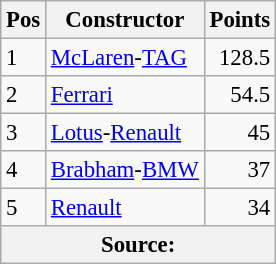<table class="wikitable" style="font-size: 95%;">
<tr>
<th>Pos</th>
<th>Constructor</th>
<th>Points</th>
</tr>
<tr>
<td>1</td>
<td> <a href='#'>McLaren</a>-<a href='#'>TAG</a></td>
<td align="right">128.5</td>
</tr>
<tr>
<td>2</td>
<td> <a href='#'>Ferrari</a></td>
<td align="right">54.5</td>
</tr>
<tr>
<td>3</td>
<td> <a href='#'>Lotus</a>-<a href='#'>Renault</a></td>
<td align="right">45</td>
</tr>
<tr>
<td>4</td>
<td> <a href='#'>Brabham</a>-<a href='#'>BMW</a></td>
<td align="right">37</td>
</tr>
<tr>
<td>5</td>
<td> <a href='#'>Renault</a></td>
<td align="right">34</td>
</tr>
<tr>
<th colspan=4>Source: </th>
</tr>
</table>
